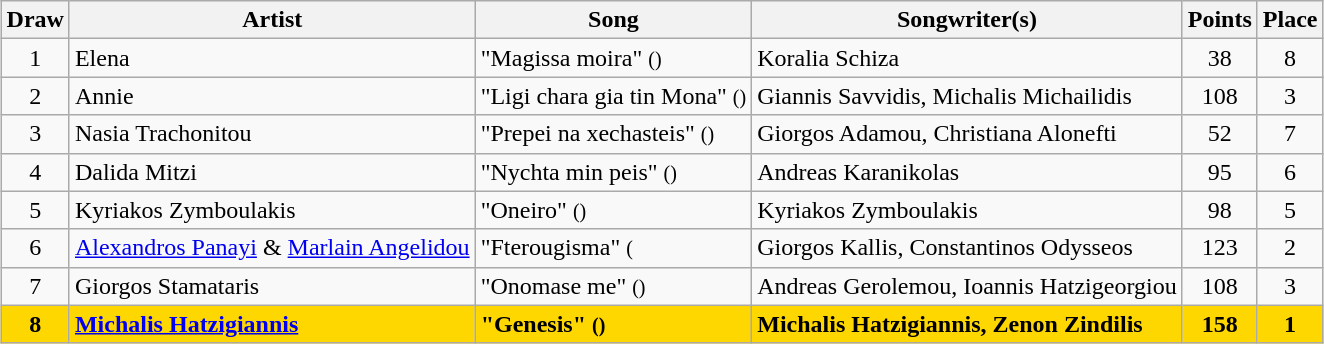<table class="sortable wikitable" style="margin: 1em auto 1em auto; text-align:center">
<tr>
<th>Draw</th>
<th>Artist</th>
<th>Song</th>
<th>Songwriter(s)</th>
<th>Points</th>
<th>Place</th>
</tr>
<tr>
<td>1</td>
<td align="left">Elena</td>
<td align="left">"Magissa moira" <small>()</small></td>
<td align="left">Koralia Schiza</td>
<td>38</td>
<td>8</td>
</tr>
<tr>
<td>2</td>
<td align="left">Annie</td>
<td align="left">"Ligi chara gia tin Mona" <small>()</small></td>
<td align="left">Giannis Savvidis, Michalis Michailidis</td>
<td>108</td>
<td>3</td>
</tr>
<tr>
<td>3</td>
<td align="left">Nasia Trachonitou</td>
<td align="left">"Prepei na xechasteis" <small>()</small></td>
<td align="left">Giorgos Adamou, Christiana Alonefti</td>
<td>52</td>
<td>7</td>
</tr>
<tr>
<td>4</td>
<td align="left">Dalida Mitzi</td>
<td align="left">"Nychta min peis" <small>()</small></td>
<td align="left">Andreas Karanikolas</td>
<td>95</td>
<td>6</td>
</tr>
<tr>
<td>5</td>
<td align="left">Kyriakos Zymboulakis</td>
<td align="left">"Oneiro" <small>()</small></td>
<td align="left">Kyriakos Zymboulakis</td>
<td>98</td>
<td>5</td>
</tr>
<tr>
<td>6</td>
<td align="left"><a href='#'>Alexandros Panayi</a> & <a href='#'>Marlain Angelidou</a></td>
<td align="left">"Fterougisma" <small>(</small></td>
<td align="left">Giorgos Kallis, Constantinos Odysseos</td>
<td>123</td>
<td>2</td>
</tr>
<tr>
<td>7</td>
<td align="left">Giorgos Stamataris</td>
<td align="left">"Onomase me" <small>()</small></td>
<td align="left">Andreas Gerolemou, Ioannis Hatzigeorgiou</td>
<td>108</td>
<td>3</td>
</tr>
<tr style="font-weight:bold;background:gold;">
<td>8</td>
<td align="left"><a href='#'>Michalis Hatzigiannis</a></td>
<td align="left">"Genesis" <small>()</small></td>
<td align="left">Michalis Hatzigiannis, Zenon Zindilis</td>
<td>158</td>
<td>1</td>
</tr>
</table>
